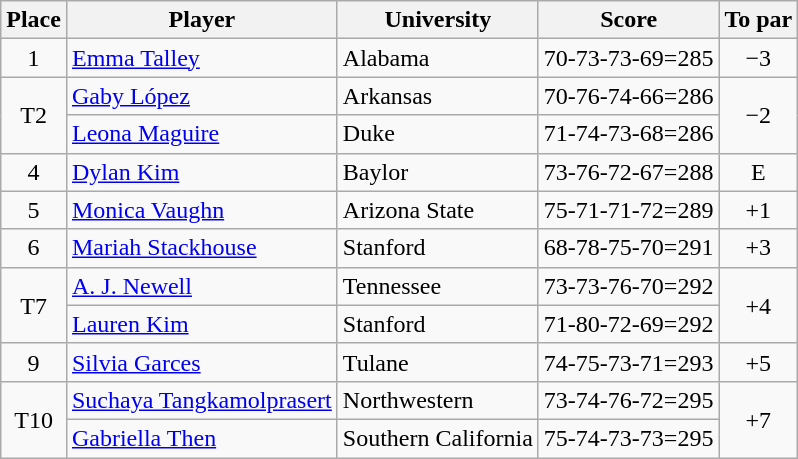<table class="wikitable">
<tr>
<th>Place</th>
<th>Player</th>
<th>University</th>
<th>Score</th>
<th>To par</th>
</tr>
<tr>
<td align=center>1</td>
<td><a href='#'>Emma Talley</a></td>
<td>Alabama</td>
<td>70-73-73-69=285</td>
<td align=center>−3</td>
</tr>
<tr>
<td rowspan=2 align=center>T2</td>
<td><a href='#'>Gaby López</a></td>
<td>Arkansas</td>
<td>70-76-74-66=286</td>
<td rowspan=2 align=center>−2</td>
</tr>
<tr>
<td><a href='#'>Leona Maguire</a></td>
<td>Duke</td>
<td>71-74-73-68=286</td>
</tr>
<tr>
<td align=center>4</td>
<td><a href='#'>Dylan Kim</a></td>
<td>Baylor</td>
<td>73-76-72-67=288</td>
<td align=center>E</td>
</tr>
<tr>
<td align=center>5</td>
<td><a href='#'>Monica Vaughn</a></td>
<td>Arizona State</td>
<td>75-71-71-72=289</td>
<td align=center>+1</td>
</tr>
<tr>
<td align=center>6</td>
<td><a href='#'>Mariah Stackhouse</a></td>
<td>Stanford</td>
<td>68-78-75-70=291</td>
<td align=center>+3</td>
</tr>
<tr>
<td rowspan=2 align=center>T7</td>
<td><a href='#'>A. J. Newell</a></td>
<td>Tennessee</td>
<td>73-73-76-70=292</td>
<td rowspan=2 align=center>+4</td>
</tr>
<tr>
<td><a href='#'>Lauren Kim</a></td>
<td>Stanford</td>
<td>71-80-72-69=292</td>
</tr>
<tr>
<td align=center>9</td>
<td><a href='#'>Silvia Garces</a></td>
<td>Tulane</td>
<td>74-75-73-71=293</td>
<td align=center>+5</td>
</tr>
<tr>
<td rowspan=2 align=center>T10</td>
<td><a href='#'>Suchaya Tangkamolprasert</a></td>
<td>Northwestern</td>
<td>73-74-76-72=295</td>
<td rowspan=2 align=center>+7</td>
</tr>
<tr>
<td><a href='#'>Gabriella Then</a></td>
<td>Southern California</td>
<td>75-74-73-73=295</td>
</tr>
</table>
